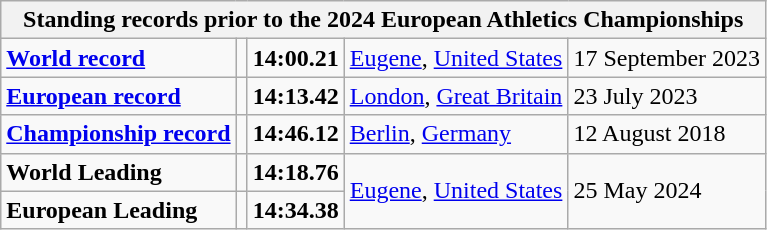<table class="wikitable">
<tr>
<th colspan="5">Standing records prior to the 2024 European Athletics Championships</th>
</tr>
<tr>
<td><strong><a href='#'>World record</a></strong></td>
<td></td>
<td><strong>14:00.21</strong></td>
<td><a href='#'>Eugene</a>, <a href='#'>United States</a></td>
<td>17 September 2023</td>
</tr>
<tr>
<td><strong><a href='#'>European record</a></strong></td>
<td></td>
<td><strong>14:13.42</strong></td>
<td><a href='#'>London</a>, <a href='#'>Great Britain</a></td>
<td>23 July 2023</td>
</tr>
<tr>
<td><strong><a href='#'>Championship record</a></strong></td>
<td></td>
<td><strong>14:46.12</strong></td>
<td><a href='#'>Berlin</a>, <a href='#'>Germany</a></td>
<td>12 August 2018</td>
</tr>
<tr>
<td><strong>World Leading</strong></td>
<td></td>
<td><strong>14:18.76</strong> </td>
<td rowspan="2"><a href='#'>Eugene</a>, <a href='#'>United States</a></td>
<td rowspan="2">25 May 2024</td>
</tr>
<tr>
<td><strong>European Leading</strong></td>
<td></td>
<td><strong>14:34.38</strong> </td>
</tr>
</table>
